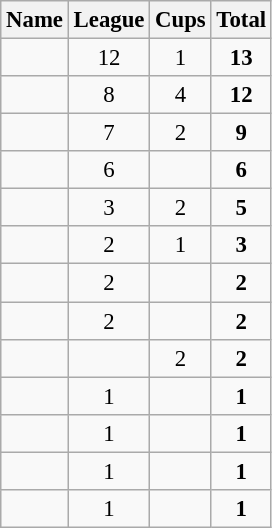<table class="wikitable sortable" style="text-align:center; font-size:95%">
<tr>
<th>Name</th>
<th>League</th>
<th>Cups</th>
<th>Total</th>
</tr>
<tr>
<td></td>
<td>12</td>
<td>1</td>
<td> <strong>13</strong></td>
</tr>
<tr>
<td></td>
<td>8</td>
<td>4</td>
<td> <strong>12</strong></td>
</tr>
<tr>
<td></td>
<td>7</td>
<td>2</td>
<td> <strong>9</strong></td>
</tr>
<tr>
<td></td>
<td>6</td>
<td></td>
<td> <strong>6</strong></td>
</tr>
<tr>
<td></td>
<td>3</td>
<td>2</td>
<td> <strong>5</strong></td>
</tr>
<tr>
<td><em></em></td>
<td>2</td>
<td>1</td>
<td> <strong>3</strong></td>
</tr>
<tr>
<td></td>
<td>2</td>
<td></td>
<td> <strong>2</strong></td>
</tr>
<tr>
<td></td>
<td>2</td>
<td></td>
<td> <strong>2</strong></td>
</tr>
<tr>
<td></td>
<td></td>
<td>2</td>
<td> <strong>2</strong></td>
</tr>
<tr>
<td></td>
<td>1</td>
<td></td>
<td> <strong>1</strong></td>
</tr>
<tr>
<td></td>
<td>1</td>
<td></td>
<td> <strong>1</strong></td>
</tr>
<tr>
<td></td>
<td>1</td>
<td></td>
<td> <strong>1</strong></td>
</tr>
<tr>
<td></td>
<td>1</td>
<td></td>
<td> <strong>1</strong></td>
</tr>
</table>
